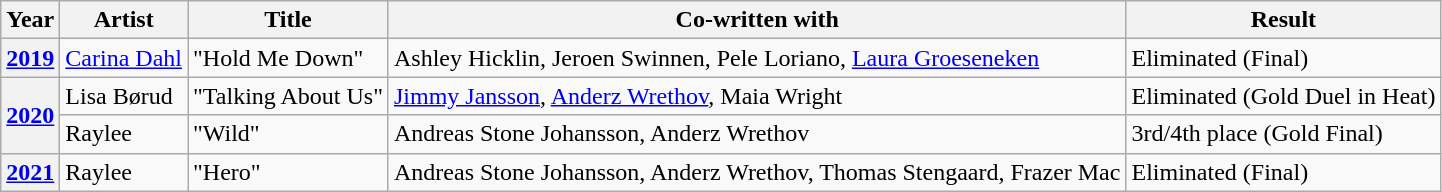<table class="wikitable plainrowheaders">
<tr>
<th scope="col">Year</th>
<th scope="col">Artist</th>
<th scope="col">Title</th>
<th scope="col">Co-written with</th>
<th scope="col">Result</th>
</tr>
<tr>
<th scope="row"><a href='#'>2019</a></th>
<td><a href='#'>Carina Dahl</a></td>
<td>"Hold Me Down"</td>
<td>Ashley Hicklin, Jeroen Swinnen, Pele Loriano, <a href='#'>Laura Groeseneken</a></td>
<td>Eliminated (Final)</td>
</tr>
<tr>
<th scope="row" rowspan="2"><a href='#'>2020</a></th>
<td>Lisa Børud</td>
<td>"Talking About Us"</td>
<td><a href='#'>Jimmy Jansson</a>, <a href='#'>Anderz Wrethov</a>, Maia Wright</td>
<td>Eliminated (Gold Duel in Heat)</td>
</tr>
<tr>
<td>Raylee</td>
<td>"Wild"</td>
<td>Andreas Stone Johansson, Anderz Wrethov</td>
<td>3rd/4th place (Gold Final)</td>
</tr>
<tr>
<th scope="row"><a href='#'>2021</a></th>
<td>Raylee</td>
<td>"Hero"</td>
<td>Andreas Stone Johansson, Anderz Wrethov, Thomas Stengaard, Frazer Mac</td>
<td>Eliminated (Final)</td>
</tr>
</table>
